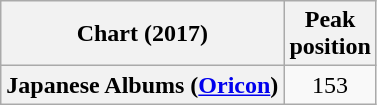<table class="wikitable plainrowheaders" style="text-align:center">
<tr>
<th scope="col">Chart (2017)</th>
<th scope="col">Peak<br>position</th>
</tr>
<tr>
<th scope="row">Japanese Albums (<a href='#'>Oricon</a>)</th>
<td>153</td>
</tr>
</table>
